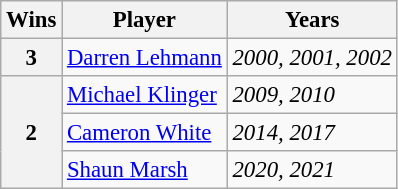<table class="wikitable" style="font-size: 95%;">
<tr>
<th><strong>Wins</strong></th>
<th><strong>Player</strong></th>
<th><strong>Years</strong></th>
</tr>
<tr>
<th>3</th>
<td><a href='#'>Darren Lehmann</a></td>
<td><em>2000, 2001, 2002</em></td>
</tr>
<tr>
<th rowspan="3">2</th>
<td><a href='#'>Michael Klinger</a></td>
<td><em>2009, 2010</em></td>
</tr>
<tr>
<td><a href='#'>Cameron White</a></td>
<td><em>2014, 2017</em></td>
</tr>
<tr>
<td><a href='#'>Shaun Marsh</a></td>
<td><em>2020, 2021</em></td>
</tr>
</table>
